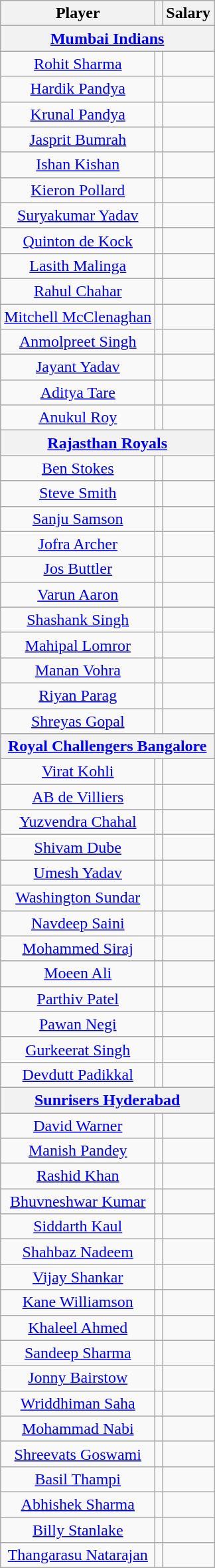<table class="wikitable collapsible"  style="text-align:center">
<tr>
<th style="text-align:center;">Player</th>
<th style="text-align:center;"></th>
<th style="text-align:center;">Salary</th>
</tr>
<tr>
<th colspan="5"><strong><a href='#'>Mumbai Indians</a></strong></th>
</tr>
<tr>
<td><a href='#'>Rohit Sharma</a></td>
<td></td>
<td></td>
</tr>
<tr>
<td><a href='#'>Hardik Pandya</a></td>
<td></td>
<td></td>
</tr>
<tr>
<td><a href='#'>Krunal Pandya</a></td>
<td></td>
<td></td>
</tr>
<tr>
<td><a href='#'>Jasprit Bumrah</a></td>
<td></td>
<td></td>
</tr>
<tr>
<td><a href='#'>Ishan Kishan</a></td>
<td></td>
<td></td>
</tr>
<tr>
<td><a href='#'>Kieron Pollard</a></td>
<td></td>
<td></td>
</tr>
<tr>
<td><a href='#'>Suryakumar Yadav</a></td>
<td></td>
<td></td>
</tr>
<tr>
<td><a href='#'>Quinton de Kock</a></td>
<td></td>
<td></td>
</tr>
<tr>
<td><a href='#'>Lasith Malinga</a></td>
<td></td>
<td></td>
</tr>
<tr>
<td><a href='#'>Rahul Chahar</a></td>
<td></td>
<td></td>
</tr>
<tr>
<td><a href='#'>Mitchell McClenaghan</a></td>
<td></td>
<td></td>
</tr>
<tr>
<td><a href='#'>Anmolpreet Singh</a></td>
<td></td>
<td></td>
</tr>
<tr>
<td><a href='#'>Jayant Yadav</a></td>
<td></td>
<td></td>
</tr>
<tr>
<td><a href='#'>Aditya Tare</a></td>
<td></td>
<td></td>
</tr>
<tr>
<td><a href='#'>Anukul Roy</a></td>
<td></td>
<td></td>
</tr>
<tr>
<th colspan="5"><strong><a href='#'>Rajasthan Royals</a></strong></th>
</tr>
<tr>
<td><a href='#'>Ben Stokes</a></td>
<td></td>
<td></td>
</tr>
<tr>
<td><a href='#'>Steve Smith</a></td>
<td></td>
<td></td>
</tr>
<tr>
<td><a href='#'>Sanju Samson</a></td>
<td></td>
<td></td>
</tr>
<tr>
<td><a href='#'>Jofra Archer</a></td>
<td></td>
<td></td>
</tr>
<tr>
<td><a href='#'>Jos Buttler</a></td>
<td></td>
<td></td>
</tr>
<tr>
<td><a href='#'>Varun Aaron</a></td>
<td></td>
<td></td>
</tr>
<tr>
<td><a href='#'>Shashank Singh</a></td>
<td></td>
<td></td>
</tr>
<tr>
<td><a href='#'>Mahipal Lomror</a></td>
<td></td>
<td></td>
</tr>
<tr>
<td><a href='#'>Manan Vohra</a></td>
<td></td>
<td></td>
</tr>
<tr>
<td><a href='#'>Riyan Parag</a></td>
<td></td>
<td></td>
</tr>
<tr>
<td><a href='#'>Shreyas Gopal</a></td>
<td></td>
<td></td>
</tr>
<tr>
<th colspan="5"><strong><a href='#'>Royal Challengers Bangalore</a></strong></th>
</tr>
<tr>
<td><a href='#'>Virat Kohli</a></td>
<td></td>
<td></td>
</tr>
<tr>
<td><a href='#'>AB de Villiers</a></td>
<td></td>
<td></td>
</tr>
<tr>
<td><a href='#'>Yuzvendra Chahal</a></td>
<td></td>
<td></td>
</tr>
<tr>
<td><a href='#'>Shivam Dube</a></td>
<td></td>
<td></td>
</tr>
<tr>
<td><a href='#'>Umesh Yadav</a></td>
<td></td>
<td></td>
</tr>
<tr>
<td><a href='#'>Washington Sundar</a></td>
<td></td>
<td></td>
</tr>
<tr>
<td><a href='#'>Navdeep Saini</a></td>
<td></td>
<td></td>
</tr>
<tr>
<td><a href='#'>Mohammed Siraj</a></td>
<td></td>
<td></td>
</tr>
<tr>
<td><a href='#'>Moeen Ali</a></td>
<td></td>
<td></td>
</tr>
<tr>
<td><a href='#'>Parthiv Patel</a></td>
<td></td>
<td></td>
</tr>
<tr>
<td><a href='#'>Pawan Negi</a></td>
<td></td>
<td></td>
</tr>
<tr>
<td><a href='#'>Gurkeerat Singh</a></td>
<td></td>
<td></td>
</tr>
<tr>
<td><a href='#'>Devdutt Padikkal</a></td>
<td></td>
<td></td>
</tr>
<tr>
<th colspan="5"><strong><a href='#'>Sunrisers Hyderabad</a></strong></th>
</tr>
<tr>
<td><a href='#'>David Warner</a></td>
<td></td>
<td></td>
</tr>
<tr>
<td><a href='#'>Manish Pandey</a></td>
<td></td>
<td></td>
</tr>
<tr>
<td><a href='#'>Rashid Khan</a></td>
<td></td>
<td></td>
</tr>
<tr>
<td><a href='#'>Bhuvneshwar Kumar</a></td>
<td></td>
<td></td>
</tr>
<tr>
<td><a href='#'>Siddarth Kaul</a></td>
<td></td>
<td></td>
</tr>
<tr>
<td><a href='#'>Shahbaz Nadeem</a></td>
<td></td>
<td></td>
</tr>
<tr>
<td><a href='#'>Vijay Shankar</a></td>
<td></td>
<td></td>
</tr>
<tr>
<td><a href='#'>Kane Williamson</a></td>
<td></td>
<td></td>
</tr>
<tr>
<td><a href='#'>Khaleel Ahmed</a></td>
<td></td>
<td></td>
</tr>
<tr>
<td><a href='#'>Sandeep Sharma</a></td>
<td></td>
<td></td>
</tr>
<tr>
<td><a href='#'>Jonny Bairstow</a></td>
<td></td>
<td></td>
</tr>
<tr>
<td><a href='#'>Wriddhiman Saha</a></td>
<td></td>
<td></td>
</tr>
<tr>
<td><a href='#'>Mohammad Nabi</a></td>
<td></td>
<td></td>
</tr>
<tr>
<td><a href='#'>Shreevats Goswami</a></td>
<td></td>
<td></td>
</tr>
<tr>
<td><a href='#'>Basil Thampi</a></td>
<td></td>
<td></td>
</tr>
<tr>
<td><a href='#'>Abhishek Sharma</a></td>
<td></td>
<td></td>
</tr>
<tr>
<td><a href='#'>Billy Stanlake</a></td>
<td></td>
<td></td>
</tr>
<tr>
<td><a href='#'>Thangarasu Natarajan</a></td>
<td></td>
<td></td>
</tr>
</table>
